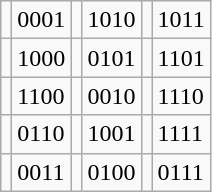<table class="wikitable">
<tr>
<td></td>
<td>0001</td>
<td></td>
<td>1010</td>
<td></td>
<td>1011</td>
</tr>
<tr>
<td></td>
<td>1000</td>
<td></td>
<td>0101</td>
<td></td>
<td>1101</td>
</tr>
<tr>
<td></td>
<td>1100</td>
<td></td>
<td>0010</td>
<td></td>
<td>1110</td>
</tr>
<tr>
<td></td>
<td>0110</td>
<td></td>
<td>1001</td>
<td></td>
<td>1111</td>
</tr>
<tr>
<td></td>
<td>0011</td>
<td></td>
<td>0100</td>
<td></td>
<td>0111</td>
</tr>
</table>
